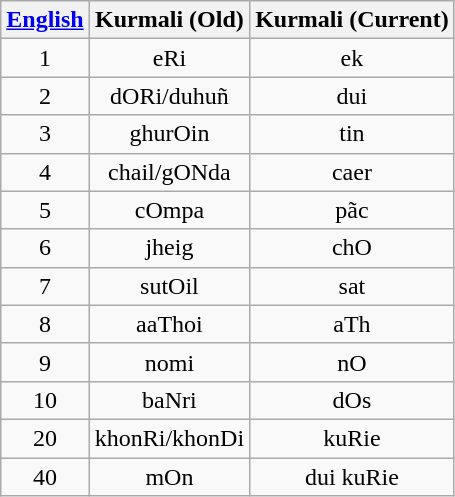<table class="wikitable" style="text-align:center">
<tr>
<th><a href='#'>English</a></th>
<th>Kurmali <span>(Old)</span></th>
<th>Kurmali <span>(Current)</span></th>
</tr>
<tr>
<td>1</td>
<td>eRi</td>
<td>ek</td>
</tr>
<tr>
<td>2</td>
<td>dORi/duhuñ</td>
<td>dui</td>
</tr>
<tr>
<td>3</td>
<td>ghurOin</td>
<td>tin</td>
</tr>
<tr>
<td>4</td>
<td>chail/gONda</td>
<td>caer</td>
</tr>
<tr>
<td>5</td>
<td>cOmpa</td>
<td>pãc</td>
</tr>
<tr>
<td>6</td>
<td>jheig</td>
<td>chO</td>
</tr>
<tr>
<td>7</td>
<td>sutOil</td>
<td>sat</td>
</tr>
<tr>
<td>8</td>
<td>aaThoi</td>
<td>aTh</td>
</tr>
<tr>
<td>9</td>
<td>nomi</td>
<td>nO</td>
</tr>
<tr>
<td>10</td>
<td>baNri</td>
<td>dOs</td>
</tr>
<tr>
<td>20</td>
<td>khonRi/khonDi</td>
<td>kuRie</td>
</tr>
<tr 2)>
<td>40</td>
<td>mOn</td>
<td>dui kuRie</td>
</tr>
</table>
